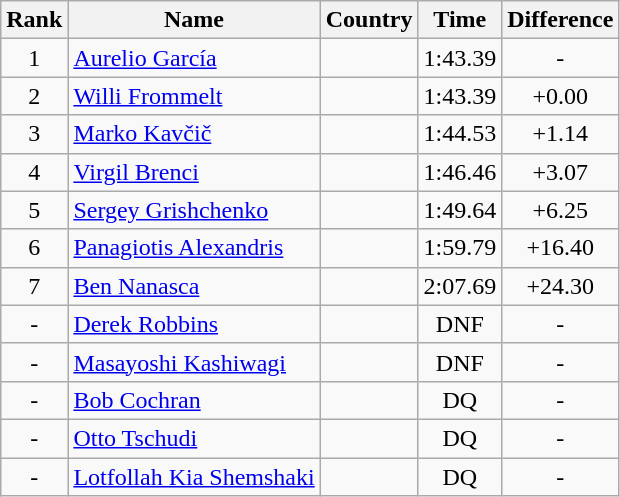<table class="wikitable sortable" style="text-align:center">
<tr>
<th>Rank</th>
<th>Name</th>
<th>Country</th>
<th>Time</th>
<th>Difference</th>
</tr>
<tr>
<td>1</td>
<td align=left><a href='#'>Aurelio García</a></td>
<td align=left></td>
<td>1:43.39</td>
<td>-</td>
</tr>
<tr>
<td>2</td>
<td align=left><a href='#'>Willi Frommelt</a></td>
<td align=left></td>
<td>1:43.39</td>
<td>+0.00</td>
</tr>
<tr>
<td>3</td>
<td align=left><a href='#'>Marko Kavčič</a></td>
<td align=left></td>
<td>1:44.53</td>
<td>+1.14</td>
</tr>
<tr>
<td>4</td>
<td align=left><a href='#'>Virgil Brenci</a></td>
<td align=left></td>
<td>1:46.46</td>
<td>+3.07</td>
</tr>
<tr>
<td>5</td>
<td align=left><a href='#'>Sergey Grishchenko</a></td>
<td align=left></td>
<td>1:49.64</td>
<td>+6.25</td>
</tr>
<tr>
<td>6</td>
<td align=left><a href='#'>Panagiotis Alexandris</a></td>
<td align=left></td>
<td>1:59.79</td>
<td>+16.40</td>
</tr>
<tr>
<td>7</td>
<td align=left><a href='#'>Ben Nanasca</a></td>
<td align=left></td>
<td>2:07.69</td>
<td>+24.30</td>
</tr>
<tr>
<td>-</td>
<td align=left><a href='#'>Derek Robbins</a></td>
<td align=left></td>
<td>DNF</td>
<td>-</td>
</tr>
<tr>
<td>-</td>
<td align=left><a href='#'>Masayoshi Kashiwagi</a></td>
<td align=left></td>
<td>DNF</td>
<td>-</td>
</tr>
<tr>
<td>-</td>
<td align=left><a href='#'>Bob Cochran</a></td>
<td align=left></td>
<td>DQ</td>
<td>-</td>
</tr>
<tr>
<td>-</td>
<td align=left><a href='#'>Otto Tschudi</a></td>
<td align=left></td>
<td>DQ</td>
<td>-</td>
</tr>
<tr>
<td>-</td>
<td align=left><a href='#'>Lotfollah Kia Shemshaki</a></td>
<td align=left></td>
<td>DQ</td>
<td>-</td>
</tr>
</table>
